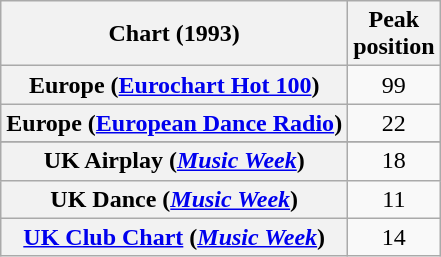<table class="wikitable sortable plainrowheaders" style="text-align:center">
<tr>
<th>Chart (1993)</th>
<th>Peak<br>position</th>
</tr>
<tr>
<th scope="row">Europe (<a href='#'>Eurochart Hot 100</a>)</th>
<td>99</td>
</tr>
<tr>
<th scope="row">Europe (<a href='#'>European Dance Radio</a>)</th>
<td>22</td>
</tr>
<tr>
</tr>
<tr>
<th scope="row">UK Airplay (<em><a href='#'>Music Week</a></em>)</th>
<td>18</td>
</tr>
<tr>
<th scope="row">UK Dance (<em><a href='#'>Music Week</a></em>)</th>
<td>11</td>
</tr>
<tr>
<th scope="row"><a href='#'>UK Club Chart</a> (<em><a href='#'>Music Week</a></em>)</th>
<td>14</td>
</tr>
</table>
